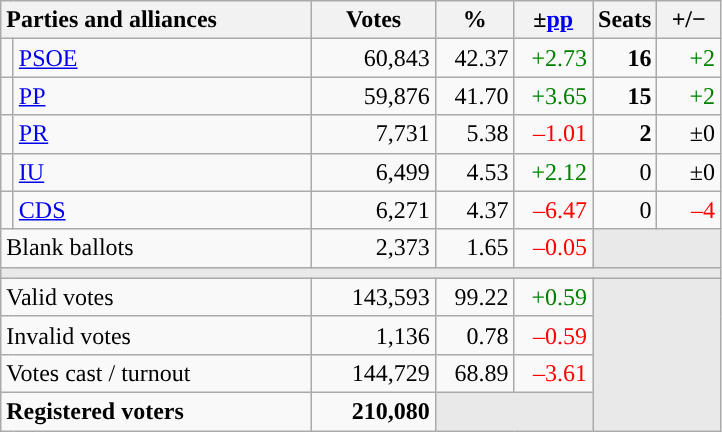<table class="wikitable" style="text-align:right;">
<tr>
<th style="text-align:left;" colspan="2" width="200">Parties and alliances</th>
<th width="75">Votes</th>
<th width="45">%</th>
<th width="45">±<a href='#'>pp</a></th>
<th width="35">Seats</th>
<th width="35">+/−</th>
</tr>
<tr>
<td width="1" style="color:inherit;background:"></td>
<td align="left"><a href='#'>PSOE</a></td>
<td>60,843</td>
<td>42.37</td>
<td style="color:green;">+2.73</td>
<td><strong>16</strong></td>
<td style="color:green;">+2</td>
</tr>
<tr>
<td style="color:inherit;background:"></td>
<td align="left"><a href='#'>PP</a></td>
<td>59,876</td>
<td>41.70</td>
<td style="color:green;">+3.65</td>
<td><strong>15</strong></td>
<td style="color:green;">+2</td>
</tr>
<tr>
<td style="color:inherit;background:"></td>
<td align="left"><a href='#'>PR</a></td>
<td>7,731</td>
<td>5.38</td>
<td style="color:red;">–1.01</td>
<td><strong>2</strong></td>
<td>±0</td>
</tr>
<tr>
<td style="color:inherit;background:"></td>
<td align="left"><a href='#'>IU</a></td>
<td>6,499</td>
<td>4.53</td>
<td style="color:green;">+2.12</td>
<td>0</td>
<td>±0</td>
</tr>
<tr>
<td style="color:inherit;background:"></td>
<td align="left"><a href='#'>CDS</a></td>
<td>6,271</td>
<td>4.37</td>
<td style="color:red;">–6.47</td>
<td>0</td>
<td style="color:red;">–4</td>
</tr>
<tr>
<td align="left" colspan="2">Blank ballots</td>
<td>2,373</td>
<td>1.65</td>
<td style="color:red;">–0.05</td>
<td bgcolor="#E9E9E9" colspan="2"></td>
</tr>
<tr>
<td colspan="7" bgcolor="#E9E9E9"></td>
</tr>
<tr>
<td align="left" colspan="2">Valid votes</td>
<td>143,593</td>
<td>99.22</td>
<td style="color:green;">+0.59</td>
<td bgcolor="#E9E9E9" colspan="2" rowspan="4"></td>
</tr>
<tr>
<td align="left" colspan="2">Invalid votes</td>
<td>1,136</td>
<td>0.78</td>
<td style="color:red;">–0.59</td>
</tr>
<tr>
<td align="left" colspan="2">Votes cast / turnout</td>
<td>144,729</td>
<td>68.89</td>
<td style="color:red;">–3.61</td>
</tr>
<tr style="font-weight:bold;">
<td align="left" colspan="2">Registered voters</td>
<td>210,080</td>
<td bgcolor="#E9E9E9" colspan="2"></td>
</tr>
</table>
